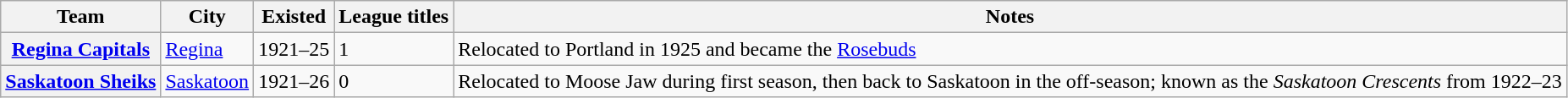<table class="wikitable sortable plainrowheaders">
<tr>
<th scope="col">Team</th>
<th scope="col">City</th>
<th scope="col">Existed</th>
<th scope="col">League titles</th>
<th scope="col">Notes</th>
</tr>
<tr>
<th scope="row"><a href='#'>Regina Capitals</a></th>
<td><a href='#'>Regina</a></td>
<td>1921–25</td>
<td>1</td>
<td>Relocated to Portland in 1925 and became the <a href='#'>Rosebuds</a></td>
</tr>
<tr>
<th scope="row"><a href='#'>Saskatoon Sheiks</a></th>
<td><a href='#'>Saskatoon</a></td>
<td>1921–26</td>
<td>0</td>
<td>Relocated to Moose Jaw during first season, then back to Saskatoon in the off-season; known as the <em>Saskatoon Crescents</em> from 1922–23</td>
</tr>
</table>
